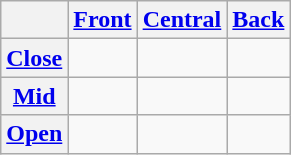<table class="wikitable" style="text-align:center">
<tr>
<th></th>
<th><a href='#'>Front</a></th>
<th><a href='#'>Central</a></th>
<th><a href='#'>Back</a></th>
</tr>
<tr>
<th><a href='#'>Close</a></th>
<td> </td>
<td></td>
<td> </td>
</tr>
<tr>
<th><a href='#'>Mid</a></th>
<td></td>
<td></td>
<td></td>
</tr>
<tr>
<th><a href='#'>Open</a></th>
<td></td>
<td> </td>
<td></td>
</tr>
</table>
